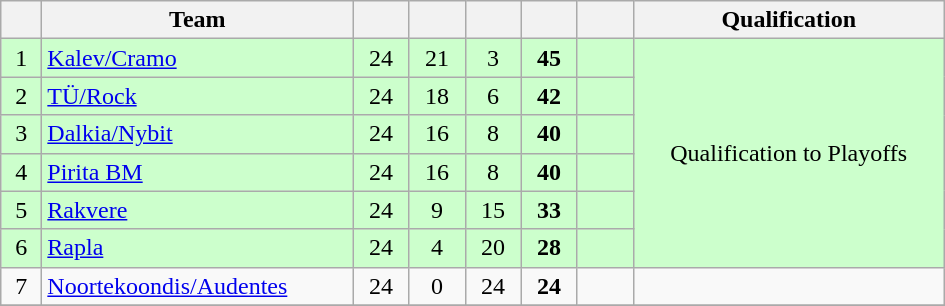<table class="wikitable" style="text-align: center;">
<tr>
<th width=20></th>
<th width=200>Team</th>
<th width=30></th>
<th width=30></th>
<th width=30></th>
<th width=30></th>
<th width=30></th>
<th width=200>Qualification</th>
</tr>
<tr bgcolor=#ccffcc>
<td>1</td>
<td align="left"><a href='#'>Kalev/Cramo</a></td>
<td>24</td>
<td>21</td>
<td>3</td>
<td><strong>45</strong></td>
<td></td>
<td rowspan=6 align="center">Qualification to Playoffs</td>
</tr>
<tr bgcolor=#ccffcc>
<td>2</td>
<td align="left"><a href='#'>TÜ/Rock</a></td>
<td>24</td>
<td>18</td>
<td>6</td>
<td><strong>42</strong></td>
<td></td>
</tr>
<tr bgcolor=#ccffcc>
<td>3</td>
<td align="left"><a href='#'>Dalkia/Nybit</a></td>
<td>24</td>
<td>16</td>
<td>8</td>
<td><strong>40</strong></td>
<td></td>
</tr>
<tr bgcolor=#ccffcc>
<td>4</td>
<td align="left"><a href='#'>Pirita BM</a></td>
<td>24</td>
<td>16</td>
<td>8</td>
<td><strong>40</strong></td>
<td></td>
</tr>
<tr bgcolor=#ccffcc>
<td>5</td>
<td align="left"><a href='#'>Rakvere</a></td>
<td>24</td>
<td>9</td>
<td>15</td>
<td><strong>33</strong></td>
<td></td>
</tr>
<tr bgcolor=#ccffcc>
<td>6</td>
<td align="left"><a href='#'>Rapla</a></td>
<td>24</td>
<td>4</td>
<td>20</td>
<td><strong>28</strong></td>
<td></td>
</tr>
<tr>
<td>7</td>
<td align="left"><a href='#'>Noortekoondis/Audentes</a></td>
<td>24</td>
<td>0</td>
<td>24</td>
<td><strong>24</strong></td>
<td></td>
<td rowspan=1></td>
</tr>
<tr>
</tr>
</table>
